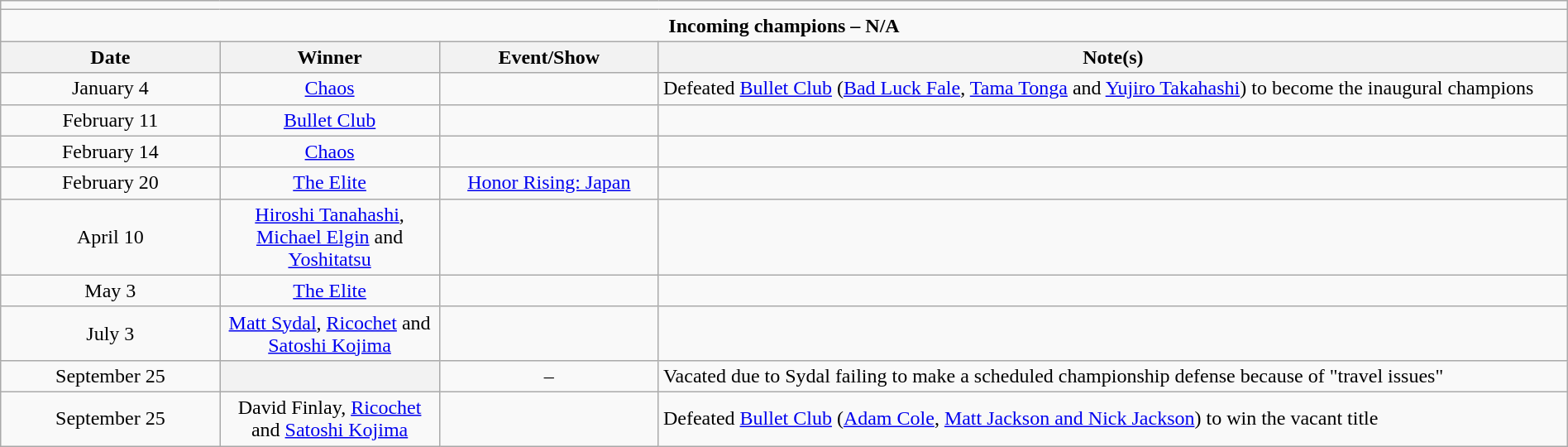<table class="wikitable" style="text-align:center; width:100%;">
<tr>
<td colspan="5"></td>
</tr>
<tr>
<td colspan="5"><strong>Incoming champions – N/A</strong></td>
</tr>
<tr>
<th width=14%>Date</th>
<th width=14%>Winner</th>
<th width=14%>Event/Show</th>
<th width=58%>Note(s)</th>
</tr>
<tr>
<td>January 4</td>
<td><a href='#'>Chaos</a><br></td>
<td></td>
<td align=left>Defeated <a href='#'>Bullet Club</a> (<a href='#'>Bad Luck Fale</a>, <a href='#'>Tama Tonga</a> and <a href='#'>Yujiro Takahashi</a>) to become the inaugural champions</td>
</tr>
<tr>
<td>February 11</td>
<td><a href='#'>Bullet Club</a><br></td>
<td></td>
<td align=left></td>
</tr>
<tr>
<td>February 14</td>
<td><a href='#'>Chaos</a><br></td>
<td></td>
<td align=left></td>
</tr>
<tr>
<td>February 20</td>
<td><a href='#'>The Elite</a><br></td>
<td><a href='#'>Honor Rising: Japan</a></td>
<td align=left></td>
</tr>
<tr>
<td>April 10</td>
<td><a href='#'>Hiroshi Tanahashi</a>, <a href='#'>Michael Elgin</a> and <a href='#'>Yoshitatsu</a></td>
<td></td>
<td align=left></td>
</tr>
<tr>
<td>May 3</td>
<td><a href='#'>The Elite</a><br></td>
<td></td>
<td align=left></td>
</tr>
<tr>
<td>July 3</td>
<td><a href='#'>Matt Sydal</a>, <a href='#'>Ricochet</a> and <a href='#'>Satoshi Kojima</a></td>
<td></td>
<td align=left></td>
</tr>
<tr>
<td>September 25</td>
<th></th>
<td>–</td>
<td align=left>Vacated due to Sydal failing to make a scheduled championship defense because of "travel issues"</td>
</tr>
<tr>
<td>September 25</td>
<td>David Finlay, <a href='#'>Ricochet</a> and <a href='#'>Satoshi Kojima</a></td>
<td></td>
<td align=left>Defeated <a href='#'>Bullet Club</a> (<a href='#'>Adam Cole</a>, <a href='#'>Matt Jackson and Nick Jackson</a>) to win the vacant title</td>
</tr>
</table>
